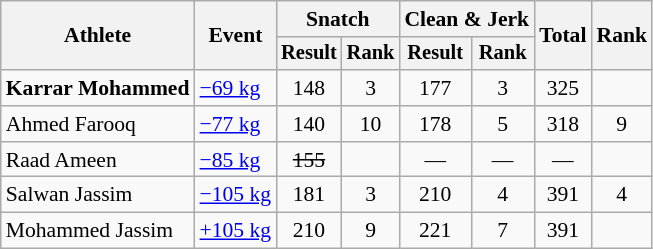<table class="wikitable" style="font-size:90%">
<tr>
<th rowspan="2">Athlete</th>
<th rowspan="2">Event</th>
<th colspan="2">Snatch</th>
<th colspan="2">Clean & Jerk</th>
<th rowspan="2">Total</th>
<th rowspan="2">Rank</th>
</tr>
<tr style="font-size:95%">
<th>Result</th>
<th>Rank</th>
<th>Result</th>
<th>Rank</th>
</tr>
<tr align=center>
<td align=left><strong>Karrar Mohammed</strong></td>
<td align=left><a href='#'>−69 kg</a></td>
<td>148</td>
<td>3</td>
<td>177</td>
<td>3</td>
<td>325</td>
<td></td>
</tr>
<tr align=center>
<td align=left>Ahmed Farooq</td>
<td align=left><a href='#'>−77 kg</a></td>
<td>140</td>
<td>10</td>
<td>178</td>
<td>5</td>
<td>318</td>
<td>9</td>
</tr>
<tr align=center>
<td align=left>Raad Ameen</td>
<td align=left><a href='#'>−85 kg</a></td>
<td><s>155</s></td>
<td></td>
<td>—</td>
<td>—</td>
<td>—</td>
<td></td>
</tr>
<tr align=center>
<td align=left>Salwan Jassim</td>
<td align=left><a href='#'>−105 kg</a></td>
<td>181</td>
<td>3</td>
<td>210</td>
<td>4</td>
<td>391</td>
<td>4</td>
</tr>
<tr align=center>
<td align=left>Mohammed Jassim</td>
<td align=left><a href='#'>+105 kg</a></td>
<td>210</td>
<td>9</td>
<td>221</td>
<td>7</td>
<td>391</td>
<td></td>
</tr>
</table>
